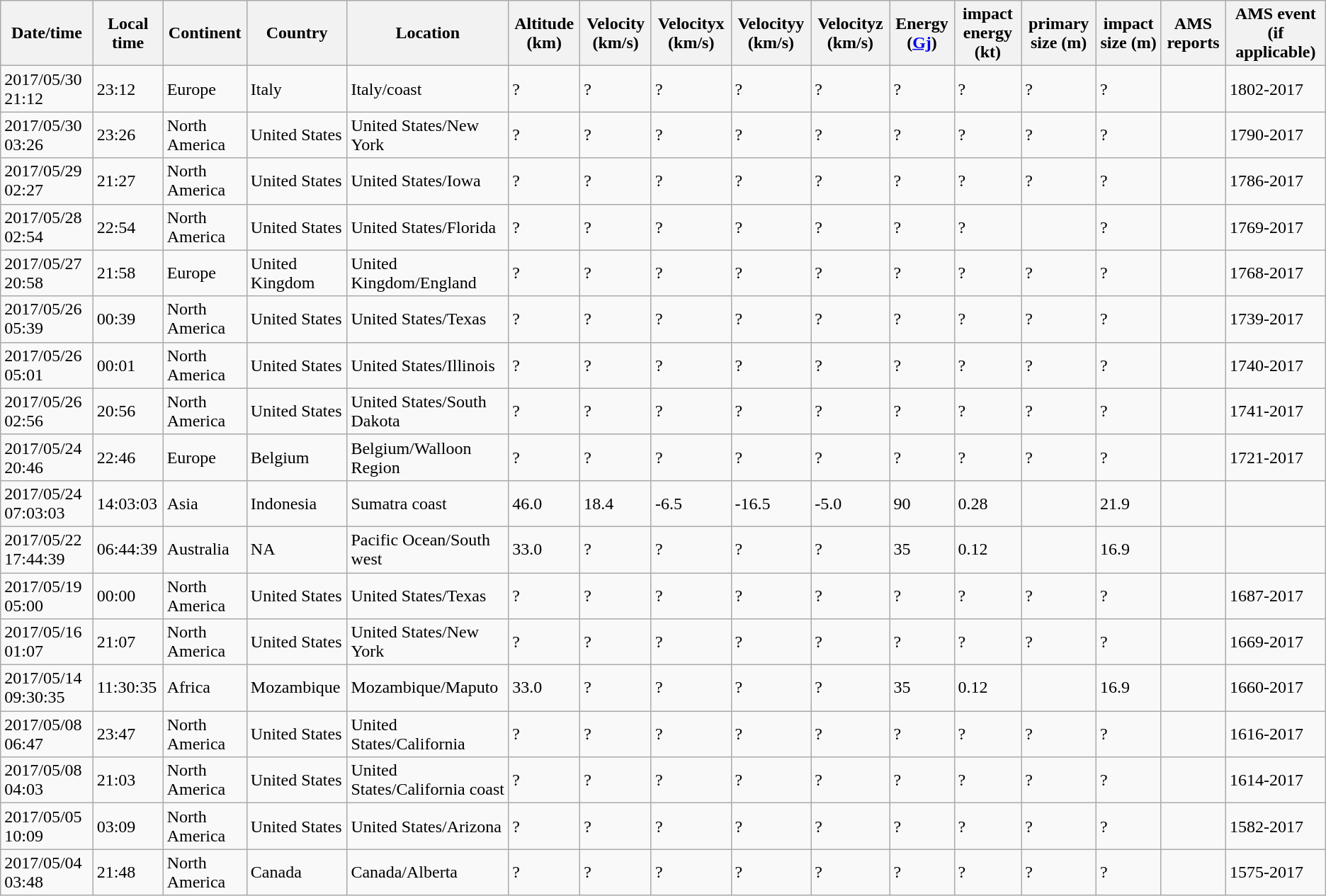<table class="wikitable sortable">
<tr>
<th>Date/time</th>
<th>Local time</th>
<th>Continent</th>
<th>Country</th>
<th>Location</th>
<th>Altitude (km)</th>
<th>Velocity (km/s)</th>
<th>Velocityx (km/s)</th>
<th>Velocityy (km/s)</th>
<th>Velocityz (km/s)</th>
<th>Energy (<a href='#'>Gj</a>)</th>
<th>impact energy (kt)</th>
<th>primary size (m)</th>
<th>impact size (m)</th>
<th>AMS reports</th>
<th>AMS event (if applicable)</th>
</tr>
<tr>
<td>2017/05/30 21:12</td>
<td>23:12</td>
<td>Europe</td>
<td>Italy</td>
<td>Italy/coast</td>
<td>?</td>
<td>?</td>
<td>?</td>
<td>?</td>
<td>?</td>
<td>?</td>
<td>?</td>
<td>?</td>
<td>?</td>
<td></td>
<td>1802-2017</td>
</tr>
<tr>
<td>2017/05/30 03:26</td>
<td>23:26</td>
<td>North America</td>
<td>United States</td>
<td>United States/New York</td>
<td>?</td>
<td>?</td>
<td>?</td>
<td>?</td>
<td>?</td>
<td>?</td>
<td>?</td>
<td>?</td>
<td>?</td>
<td></td>
<td>1790-2017</td>
</tr>
<tr>
<td>2017/05/29 02:27</td>
<td>21:27</td>
<td>North America</td>
<td>United States</td>
<td>United States/Iowa</td>
<td>?</td>
<td>?</td>
<td>?</td>
<td>?</td>
<td>?</td>
<td>?</td>
<td>?</td>
<td>?</td>
<td>?</td>
<td></td>
<td>1786-2017</td>
</tr>
<tr>
<td>2017/05/28 02:54</td>
<td>22:54</td>
<td>North America</td>
<td>United States</td>
<td>United States/Florida</td>
<td>?</td>
<td>?</td>
<td>?</td>
<td>?</td>
<td>?</td>
<td>?</td>
<td>?</td>
<td></td>
<td>?</td>
<td></td>
<td>1769-2017</td>
</tr>
<tr>
<td>2017/05/27 20:58</td>
<td>21:58</td>
<td>Europe</td>
<td>United Kingdom</td>
<td>United Kingdom/England</td>
<td>?</td>
<td>?</td>
<td>?</td>
<td>?</td>
<td>?</td>
<td>?</td>
<td>?</td>
<td>?</td>
<td>?</td>
<td></td>
<td>1768-2017</td>
</tr>
<tr>
<td>2017/05/26 05:39</td>
<td>00:39</td>
<td>North America</td>
<td>United States</td>
<td>United States/Texas</td>
<td>?</td>
<td>?</td>
<td>?</td>
<td>?</td>
<td>?</td>
<td>?</td>
<td>?</td>
<td>?</td>
<td>?</td>
<td></td>
<td>1739-2017</td>
</tr>
<tr>
<td>2017/05/26 05:01</td>
<td>00:01</td>
<td>North America</td>
<td>United States</td>
<td>United States/Illinois</td>
<td>?</td>
<td>?</td>
<td>?</td>
<td>?</td>
<td>?</td>
<td>?</td>
<td>?</td>
<td>?</td>
<td>?</td>
<td></td>
<td>1740-2017</td>
</tr>
<tr>
<td>2017/05/26 02:56</td>
<td>20:56</td>
<td>North America</td>
<td>United States</td>
<td>United States/South Dakota</td>
<td>?</td>
<td>?</td>
<td>?</td>
<td>?</td>
<td>?</td>
<td>?</td>
<td>?</td>
<td>?</td>
<td>?</td>
<td></td>
<td>1741-2017</td>
</tr>
<tr>
<td>2017/05/24 20:46</td>
<td>22:46</td>
<td>Europe</td>
<td>Belgium</td>
<td>Belgium/Walloon Region</td>
<td>?</td>
<td>?</td>
<td>?</td>
<td>?</td>
<td>?</td>
<td>?</td>
<td>?</td>
<td>?</td>
<td>?</td>
<td></td>
<td>1721-2017</td>
</tr>
<tr>
<td>2017/05/24 07:03:03</td>
<td>14:03:03</td>
<td>Asia</td>
<td>Indonesia</td>
<td Indonesia>Sumatra coast</td>
<td>46.0</td>
<td>18.4</td>
<td>-6.5</td>
<td>-16.5</td>
<td>-5.0</td>
<td>90</td>
<td>0.28</td>
<td></td>
<td>21.9</td>
<td></td>
<td></td>
</tr>
<tr>
<td>2017/05/22 17:44:39</td>
<td>06:44:39</td>
<td>Australia</td>
<td>NA</td>
<td>Pacific Ocean/South west</td>
<td>33.0</td>
<td>?</td>
<td>?</td>
<td>?</td>
<td>?</td>
<td>35</td>
<td>0.12</td>
<td></td>
<td>16.9</td>
<td></td>
<td></td>
</tr>
<tr>
<td>2017/05/19 05:00</td>
<td>00:00</td>
<td>North America</td>
<td>United States</td>
<td>United States/Texas</td>
<td>?</td>
<td>?</td>
<td>?</td>
<td>?</td>
<td>?</td>
<td>?</td>
<td>?</td>
<td>?</td>
<td>?</td>
<td></td>
<td>1687-2017</td>
</tr>
<tr>
<td>2017/05/16 01:07</td>
<td>21:07</td>
<td>North America</td>
<td>United States</td>
<td>United States/New York</td>
<td>?</td>
<td>?</td>
<td>?</td>
<td>?</td>
<td>?</td>
<td>?</td>
<td>?</td>
<td>?</td>
<td>?</td>
<td></td>
<td>1669-2017</td>
</tr>
<tr>
<td>2017/05/14 09:30:35</td>
<td>11:30:35</td>
<td>Africa</td>
<td>Mozambique</td>
<td>Mozambique/Maputo</td>
<td>33.0</td>
<td>?</td>
<td>?</td>
<td>?</td>
<td>?</td>
<td>35</td>
<td>0.12</td>
<td></td>
<td>16.9</td>
<td></td>
<td>1660-2017</td>
</tr>
<tr>
<td>2017/05/08 06:47</td>
<td>23:47</td>
<td>North America</td>
<td>United States</td>
<td>United States/California</td>
<td>?</td>
<td>?</td>
<td>?</td>
<td>?</td>
<td>?</td>
<td>?</td>
<td>?</td>
<td>?</td>
<td>?</td>
<td></td>
<td>1616-2017</td>
</tr>
<tr>
<td>2017/05/08 04:03</td>
<td>21:03</td>
<td>North America</td>
<td>United States</td>
<td>United States/California coast</td>
<td>?</td>
<td>?</td>
<td>?</td>
<td>?</td>
<td>?</td>
<td>?</td>
<td>?</td>
<td>?</td>
<td>?</td>
<td></td>
<td>1614-2017</td>
</tr>
<tr>
<td>2017/05/05 10:09</td>
<td>03:09</td>
<td>North America</td>
<td>United States</td>
<td>United States/Arizona</td>
<td>?</td>
<td>?</td>
<td>?</td>
<td>?</td>
<td>?</td>
<td>?</td>
<td>?</td>
<td>?</td>
<td>?</td>
<td></td>
<td>1582-2017</td>
</tr>
<tr>
<td>2017/05/04 03:48</td>
<td>21:48</td>
<td>North America</td>
<td>Canada</td>
<td>Canada/Alberta</td>
<td>?</td>
<td>?</td>
<td>?</td>
<td>?</td>
<td>?</td>
<td>?</td>
<td>?</td>
<td>?</td>
<td>?</td>
<td></td>
<td>1575-2017</td>
</tr>
</table>
